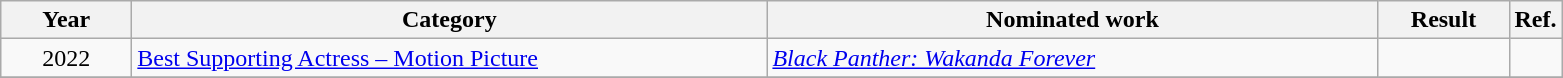<table class=wikitable>
<tr>
<th scope="col" style="width:5em;">Year</th>
<th scope="col" style="width:26em;">Category</th>
<th scope="col" style="width:25em;">Nominated work</th>
<th scope="col" style="width:5em;">Result</th>
<th>Ref.</th>
</tr>
<tr>
<td style="text-align:center;">2022</td>
<td><a href='#'>Best Supporting Actress – Motion Picture</a></td>
<td><em><a href='#'>Black Panther: Wakanda Forever</a></em></td>
<td></td>
<td></td>
</tr>
<tr>
</tr>
</table>
